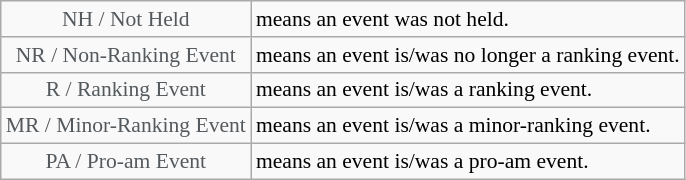<table class="wikitable" style="font-size:90%">
<tr>
<td style="text-align:center; color:var(--color-subtle, #54595D);" colspan="4">NH / Not Held</td>
<td>means an event was not held.</td>
</tr>
<tr>
<td style="text-align:center; color:var(--color-subtle, #54595D);" colspan="4">NR / Non-Ranking Event</td>
<td>means an event is/was no longer a ranking event.</td>
</tr>
<tr>
<td style="text-align:center; color:var(--color-subtle, #54595D);" colspan="4">R / Ranking Event</td>
<td>means an event is/was a ranking event.</td>
</tr>
<tr>
<td style="text-align:center; color:var(--color-subtle, #54595D);" colspan="4">MR / Minor-Ranking Event</td>
<td>means an event is/was a minor-ranking event.</td>
</tr>
<tr>
<td style="text-align:center; color:var(--color-subtle, #54595D);" colspan="4">PA / Pro-am Event</td>
<td>means an event is/was a pro-am event.</td>
</tr>
</table>
